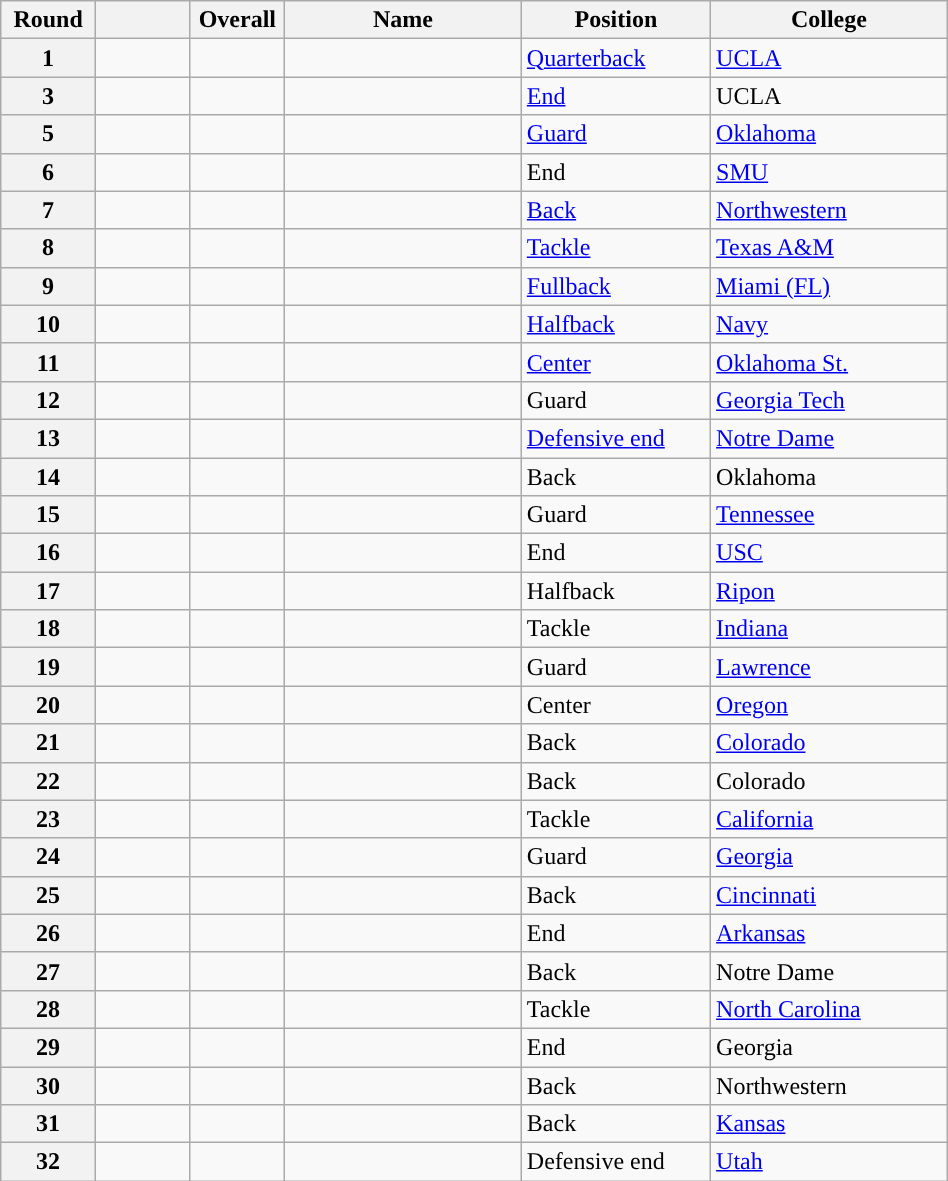<table class="wikitable sortable" style="width: 50%;">
<tr>
<th scope="col" style="width: 10%;">Round</th>
<th scope="col" style="width: 10%;"></th>
<th scope="col" style="width: 10%;">Overall</th>
<th scope="col" style="width: 25%;">Name</th>
<th scope="col" style="width: 20%;">Position</th>
<th scope="col" style="width: 25%;">College</th>
</tr>
<tr>
<th scope="row">1</th>
<td></td>
<td></td>
<td></td>
<td><a href='#'>Quarterback</a></td>
<td><a href='#'>UCLA</a></td>
</tr>
<tr>
<th scope="row">3</th>
<td></td>
<td></td>
<td></td>
<td><a href='#'>End</a></td>
<td>UCLA</td>
</tr>
<tr>
<th scope="row">5</th>
<td></td>
<td></td>
<td></td>
<td><a href='#'>Guard</a></td>
<td><a href='#'>Oklahoma</a></td>
</tr>
<tr>
<th scope="row">6</th>
<td></td>
<td></td>
<td></td>
<td>End</td>
<td><a href='#'>SMU</a></td>
</tr>
<tr>
<th scope="row">7</th>
<td></td>
<td></td>
<td></td>
<td><a href='#'>Back</a></td>
<td><a href='#'>Northwestern</a></td>
</tr>
<tr>
<th scope="row">8</th>
<td></td>
<td></td>
<td></td>
<td><a href='#'>Tackle</a></td>
<td><a href='#'>Texas A&M</a></td>
</tr>
<tr>
<th scope="row">9</th>
<td></td>
<td></td>
<td></td>
<td><a href='#'>Fullback</a></td>
<td><a href='#'>Miami (FL)</a></td>
</tr>
<tr>
<th scope="row">10</th>
<td></td>
<td></td>
<td></td>
<td><a href='#'>Halfback</a></td>
<td><a href='#'>Navy</a></td>
</tr>
<tr>
<th scope="row">11</th>
<td></td>
<td></td>
<td></td>
<td><a href='#'>Center</a></td>
<td><a href='#'>Oklahoma St.</a></td>
</tr>
<tr>
<th scope="row">12</th>
<td></td>
<td></td>
<td></td>
<td>Guard</td>
<td><a href='#'>Georgia Tech</a></td>
</tr>
<tr>
<th scope="row">13</th>
<td></td>
<td></td>
<td></td>
<td><a href='#'>Defensive end</a></td>
<td><a href='#'>Notre Dame</a></td>
</tr>
<tr>
<th scope="row">14</th>
<td></td>
<td></td>
<td></td>
<td>Back</td>
<td>Oklahoma</td>
</tr>
<tr>
<th scope="row">15</th>
<td></td>
<td></td>
<td></td>
<td>Guard</td>
<td><a href='#'>Tennessee</a></td>
</tr>
<tr>
<th scope="row">16</th>
<td></td>
<td></td>
<td></td>
<td>End</td>
<td><a href='#'>USC</a></td>
</tr>
<tr>
<th scope="row">17</th>
<td></td>
<td></td>
<td></td>
<td>Halfback</td>
<td><a href='#'>Ripon</a></td>
</tr>
<tr>
<th scope="row">18</th>
<td></td>
<td></td>
<td></td>
<td>Tackle</td>
<td><a href='#'>Indiana</a></td>
</tr>
<tr>
<th scope="row">19</th>
<td></td>
<td></td>
<td></td>
<td>Guard</td>
<td><a href='#'>Lawrence</a></td>
</tr>
<tr>
<th scope="row">20</th>
<td></td>
<td></td>
<td></td>
<td>Center</td>
<td><a href='#'>Oregon</a></td>
</tr>
<tr>
<th scope="row">21</th>
<td></td>
<td></td>
<td></td>
<td>Back</td>
<td><a href='#'>Colorado</a></td>
</tr>
<tr>
<th scope="row">22</th>
<td></td>
<td></td>
<td></td>
<td>Back</td>
<td>Colorado</td>
</tr>
<tr>
<th scope="row">23</th>
<td></td>
<td></td>
<td></td>
<td>Tackle</td>
<td><a href='#'>California</a></td>
</tr>
<tr>
<th scope="row">24</th>
<td></td>
<td></td>
<td></td>
<td>Guard</td>
<td><a href='#'>Georgia</a></td>
</tr>
<tr>
<th scope="row">25</th>
<td></td>
<td></td>
<td></td>
<td>Back</td>
<td><a href='#'>Cincinnati</a></td>
</tr>
<tr>
<th scope="row">26</th>
<td></td>
<td></td>
<td></td>
<td>End</td>
<td><a href='#'>Arkansas</a></td>
</tr>
<tr>
<th scope="row">27</th>
<td></td>
<td></td>
<td></td>
<td>Back</td>
<td>Notre Dame</td>
</tr>
<tr>
<th scope="row">28</th>
<td></td>
<td></td>
<td></td>
<td>Tackle</td>
<td><a href='#'>North Carolina</a></td>
</tr>
<tr>
<th scope="row">29</th>
<td></td>
<td></td>
<td></td>
<td>End</td>
<td>Georgia</td>
</tr>
<tr>
<th scope="row">30</th>
<td></td>
<td></td>
<td></td>
<td>Back</td>
<td>Northwestern</td>
</tr>
<tr>
<th scope="row">31</th>
<td></td>
<td></td>
<td></td>
<td>Back</td>
<td><a href='#'>Kansas</a></td>
</tr>
<tr>
<th scope="row">32</th>
<td></td>
<td></td>
<td></td>
<td>Defensive end</td>
<td><a href='#'>Utah</a></td>
</tr>
</table>
